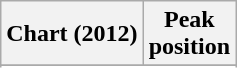<table class="wikitable plainrowheaders" style="text-align:center">
<tr>
<th>Chart (2012)</th>
<th>Peak<br>position</th>
</tr>
<tr>
</tr>
<tr>
</tr>
</table>
